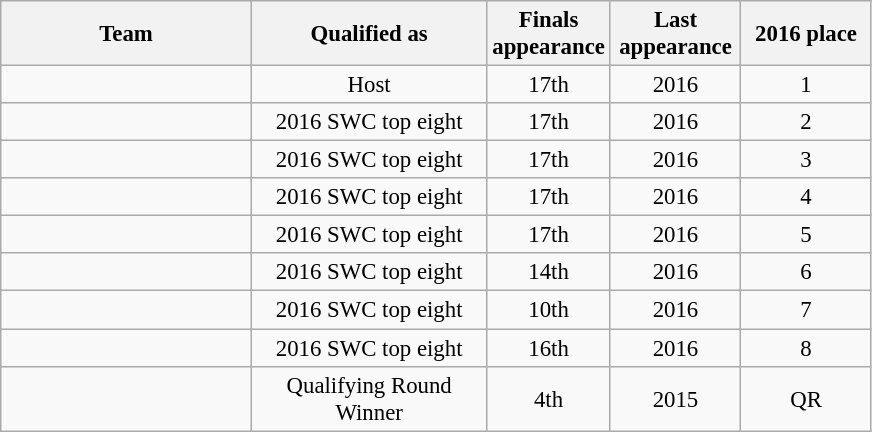<table class="wikitable" style="text-align: center; font-size: 95%">
<tr>
<th width=160>Team</th>
<th width=150>Qualified as</th>
<th width=50>Finals appearance</th>
<th width=80>Last appearance</th>
<th width=80>2016 place</th>
</tr>
<tr>
<td align=left></td>
<td>Host</td>
<td>17th</td>
<td>2016</td>
<td>1</td>
</tr>
<tr>
<td align=left></td>
<td>2016 SWC top eight</td>
<td>17th</td>
<td>2016</td>
<td>2</td>
</tr>
<tr>
<td align=left></td>
<td>2016 SWC top eight</td>
<td>17th</td>
<td>2016</td>
<td>3</td>
</tr>
<tr>
<td align=left></td>
<td>2016 SWC top eight</td>
<td>17th</td>
<td>2016</td>
<td>4</td>
</tr>
<tr>
<td align=left></td>
<td>2016 SWC top eight</td>
<td>17th</td>
<td>2016</td>
<td>5</td>
</tr>
<tr>
<td align=left></td>
<td>2016 SWC top eight</td>
<td>14th</td>
<td>2016</td>
<td>6</td>
</tr>
<tr>
<td align=left></td>
<td>2016 SWC top eight</td>
<td>10th</td>
<td>2016</td>
<td>7</td>
</tr>
<tr>
<td align=left></td>
<td>2016 SWC top eight</td>
<td>16th</td>
<td>2016</td>
<td>8</td>
</tr>
<tr>
<td align=left></td>
<td>Qualifying Round Winner</td>
<td>4th</td>
<td>2015</td>
<td>QR</td>
</tr>
</table>
